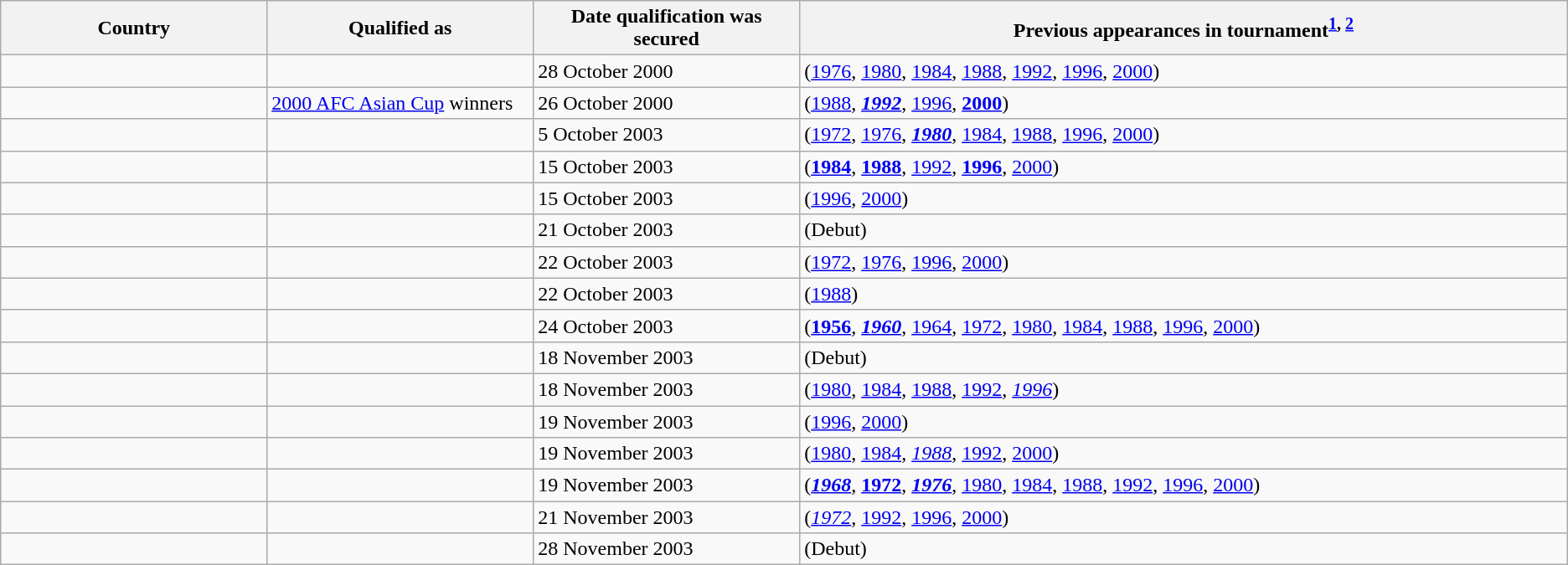<table class="wikitable sortable">
<tr>
<th style="width:17%;">Country</th>
<th style="width:17%;">Qualified as</th>
<th style="width:17%;">Date qualification was secured</th>
<th style="width:49%;">Previous appearances in tournament<sup><a href='#'>1</a>, <a href='#'>2</a></sup></th>
</tr>
<tr>
<td></td>
<td></td>
<td>28 October 2000</td>
<td> (<a href='#'>1976</a>, <a href='#'>1980</a>, <a href='#'>1984</a>, <a href='#'>1988</a>, <a href='#'>1992</a>, <a href='#'>1996</a>, <a href='#'>2000</a>)</td>
</tr>
<tr>
<td></td>
<td><a href='#'>2000 AFC Asian Cup</a> winners</td>
<td>26 October 2000</td>
<td> (<a href='#'>1988</a>, <strong><em><a href='#'>1992</a></em></strong>, <a href='#'>1996</a>, <strong><a href='#'>2000</a></strong>)</td>
</tr>
<tr>
<td></td>
<td></td>
<td>5 October 2003</td>
<td> (<a href='#'>1972</a>, <a href='#'>1976</a>, <strong><em><a href='#'>1980</a></em></strong>, <a href='#'>1984</a>, <a href='#'>1988</a>, <a href='#'>1996</a>, <a href='#'>2000</a>)</td>
</tr>
<tr>
<td></td>
<td></td>
<td>15 October 2003</td>
<td> (<strong><a href='#'>1984</a></strong>, <strong><a href='#'>1988</a></strong>, <a href='#'>1992</a>, <strong><a href='#'>1996</a></strong>, <a href='#'>2000</a>)</td>
</tr>
<tr>
<td></td>
<td></td>
<td>15 October 2003</td>
<td> (<a href='#'>1996</a>, <a href='#'>2000</a>)</td>
</tr>
<tr>
<td></td>
<td></td>
<td>21 October 2003</td>
<td> (Debut)</td>
</tr>
<tr>
<td></td>
<td></td>
<td>22 October 2003</td>
<td> (<a href='#'>1972</a>, <a href='#'>1976</a>, <a href='#'>1996</a>, <a href='#'>2000</a>)</td>
</tr>
<tr>
<td></td>
<td></td>
<td>22 October 2003</td>
<td> (<a href='#'>1988</a>)</td>
</tr>
<tr>
<td></td>
<td></td>
<td>24 October 2003</td>
<td> (<strong><a href='#'>1956</a></strong>, <strong><em><a href='#'>1960</a></em></strong>, <a href='#'>1964</a>, <a href='#'>1972</a>, <a href='#'>1980</a>, <a href='#'>1984</a>, <a href='#'>1988</a>, <a href='#'>1996</a>, <a href='#'>2000</a>)</td>
</tr>
<tr>
<td></td>
<td></td>
<td>18 November 2003</td>
<td> (Debut)</td>
</tr>
<tr>
<td></td>
<td></td>
<td>18 November 2003</td>
<td> (<a href='#'>1980</a>, <a href='#'>1984</a>, <a href='#'>1988</a>, <a href='#'>1992</a>, <em><a href='#'>1996</a></em>)</td>
</tr>
<tr>
<td></td>
<td></td>
<td>19 November 2003</td>
<td> (<a href='#'>1996</a>, <a href='#'>2000</a>)</td>
</tr>
<tr>
<td></td>
<td></td>
<td>19 November 2003</td>
<td> (<a href='#'>1980</a>, <a href='#'>1984</a>, <em><a href='#'>1988</a></em>, <a href='#'>1992</a>, <a href='#'>2000</a>)</td>
</tr>
<tr>
<td></td>
<td></td>
<td>19 November 2003</td>
<td> (<strong><em><a href='#'>1968</a></em></strong>, <strong><a href='#'>1972</a></strong>, <strong><em><a href='#'>1976</a></em></strong>, <a href='#'>1980</a>, <a href='#'>1984</a>, <a href='#'>1988</a>, <a href='#'>1992</a>, <a href='#'>1996</a>, <a href='#'>2000</a>)</td>
</tr>
<tr>
<td></td>
<td></td>
<td>21 November 2003</td>
<td> (<em><a href='#'>1972</a></em>, <a href='#'>1992</a>, <a href='#'>1996</a>, <a href='#'>2000</a>)</td>
</tr>
<tr>
<td></td>
<td></td>
<td>28 November 2003</td>
<td> (Debut)</td>
</tr>
</table>
